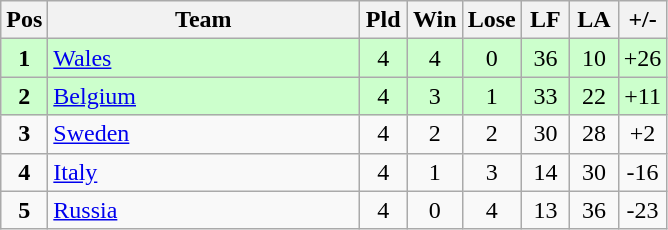<table class="wikitable" style="font-size: 100%">
<tr>
<th width=20>Pos</th>
<th width=200>Team</th>
<th width=25>Pld</th>
<th width=25>Win</th>
<th width=25>Lose</th>
<th width=25>LF</th>
<th width=25>LA</th>
<th width=25>+/-</th>
</tr>
<tr align=center style="background: #ccffcc;">
<td><strong>1</strong></td>
<td align="left"> <a href='#'>Wales</a></td>
<td>4</td>
<td>4</td>
<td>0</td>
<td>36</td>
<td>10</td>
<td>+26</td>
</tr>
<tr align=center style="background: #ccffcc;">
<td><strong>2</strong></td>
<td align="left"> <a href='#'>Belgium</a></td>
<td>4</td>
<td>3</td>
<td>1</td>
<td>33</td>
<td>22</td>
<td>+11</td>
</tr>
<tr align=center>
<td><strong>3</strong></td>
<td align="left"> <a href='#'>Sweden</a></td>
<td>4</td>
<td>2</td>
<td>2</td>
<td>30</td>
<td>28</td>
<td>+2</td>
</tr>
<tr align=center>
<td><strong>4</strong></td>
<td align="left"> <a href='#'>Italy</a></td>
<td>4</td>
<td>1</td>
<td>3</td>
<td>14</td>
<td>30</td>
<td>-16</td>
</tr>
<tr align=center>
<td><strong>5</strong></td>
<td align="left"> <a href='#'>Russia</a></td>
<td>4</td>
<td>0</td>
<td>4</td>
<td>13</td>
<td>36</td>
<td>-23</td>
</tr>
</table>
